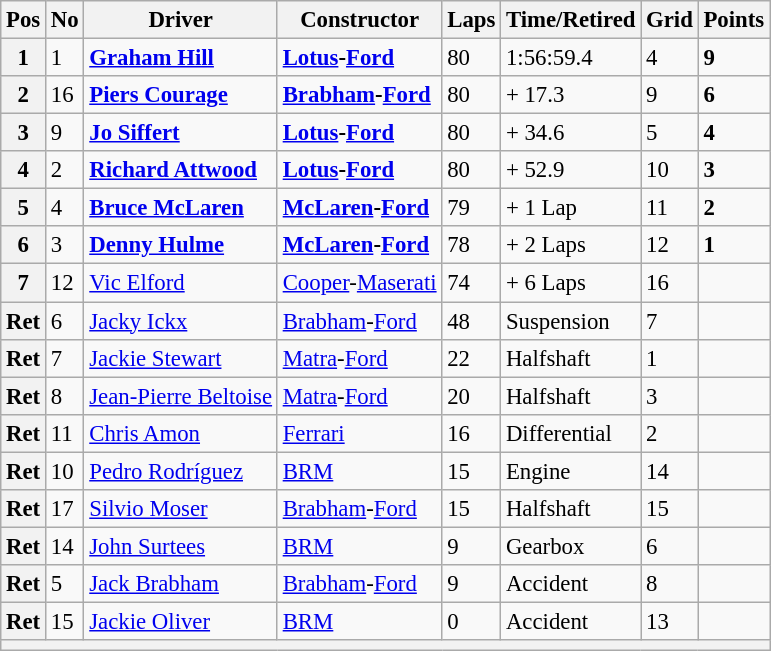<table class="wikitable" style="font-size: 95%;">
<tr>
<th>Pos</th>
<th>No</th>
<th>Driver</th>
<th>Constructor</th>
<th>Laps</th>
<th>Time/Retired</th>
<th>Grid</th>
<th>Points</th>
</tr>
<tr>
<th>1</th>
<td>1</td>
<td> <strong><a href='#'>Graham Hill</a></strong></td>
<td><strong><a href='#'>Lotus</a>-<a href='#'>Ford</a></strong></td>
<td>80</td>
<td>1:56:59.4</td>
<td>4</td>
<td><strong>9</strong></td>
</tr>
<tr>
<th>2</th>
<td>16</td>
<td> <strong><a href='#'>Piers Courage</a></strong></td>
<td><strong><a href='#'>Brabham</a>-<a href='#'>Ford</a></strong></td>
<td>80</td>
<td>+ 17.3</td>
<td>9</td>
<td><strong>6</strong></td>
</tr>
<tr>
<th>3</th>
<td>9</td>
<td> <strong><a href='#'>Jo Siffert</a></strong></td>
<td><strong><a href='#'>Lotus</a>-<a href='#'>Ford</a></strong></td>
<td>80</td>
<td>+ 34.6</td>
<td>5</td>
<td><strong>4</strong></td>
</tr>
<tr>
<th>4</th>
<td>2</td>
<td> <strong><a href='#'>Richard Attwood</a></strong></td>
<td><strong><a href='#'>Lotus</a>-<a href='#'>Ford</a></strong></td>
<td>80</td>
<td>+ 52.9</td>
<td>10</td>
<td><strong>3</strong></td>
</tr>
<tr>
<th>5</th>
<td>4</td>
<td> <strong><a href='#'>Bruce McLaren</a></strong></td>
<td><strong><a href='#'>McLaren</a>-<a href='#'>Ford</a></strong></td>
<td>79</td>
<td>+ 1 Lap</td>
<td>11</td>
<td><strong>2</strong></td>
</tr>
<tr>
<th>6</th>
<td>3</td>
<td> <strong><a href='#'>Denny Hulme</a></strong></td>
<td><strong><a href='#'>McLaren</a>-<a href='#'>Ford</a></strong></td>
<td>78</td>
<td>+ 2 Laps</td>
<td>12</td>
<td><strong>1</strong></td>
</tr>
<tr>
<th>7</th>
<td>12</td>
<td> <a href='#'>Vic Elford</a></td>
<td><a href='#'>Cooper</a>-<a href='#'>Maserati</a></td>
<td>74</td>
<td>+ 6 Laps</td>
<td>16</td>
<td> </td>
</tr>
<tr>
<th>Ret</th>
<td>6</td>
<td> <a href='#'>Jacky Ickx</a></td>
<td><a href='#'>Brabham</a>-<a href='#'>Ford</a></td>
<td>48</td>
<td>Suspension</td>
<td>7</td>
<td> </td>
</tr>
<tr>
<th>Ret</th>
<td>7</td>
<td> <a href='#'>Jackie Stewart</a></td>
<td><a href='#'>Matra</a>-<a href='#'>Ford</a></td>
<td>22</td>
<td>Halfshaft</td>
<td>1</td>
<td> </td>
</tr>
<tr>
<th>Ret</th>
<td>8</td>
<td> <a href='#'>Jean-Pierre Beltoise</a></td>
<td><a href='#'>Matra</a>-<a href='#'>Ford</a></td>
<td>20</td>
<td>Halfshaft</td>
<td>3</td>
<td> </td>
</tr>
<tr>
<th>Ret</th>
<td>11</td>
<td> <a href='#'>Chris Amon</a></td>
<td><a href='#'>Ferrari</a></td>
<td>16</td>
<td>Differential</td>
<td>2</td>
<td> </td>
</tr>
<tr>
<th>Ret</th>
<td>10</td>
<td> <a href='#'>Pedro Rodríguez</a></td>
<td><a href='#'>BRM</a></td>
<td>15</td>
<td>Engine</td>
<td>14</td>
<td> </td>
</tr>
<tr>
<th>Ret</th>
<td>17</td>
<td> <a href='#'>Silvio Moser</a></td>
<td><a href='#'>Brabham</a>-<a href='#'>Ford</a></td>
<td>15</td>
<td>Halfshaft</td>
<td>15</td>
<td> </td>
</tr>
<tr>
<th>Ret</th>
<td>14</td>
<td> <a href='#'>John Surtees</a></td>
<td><a href='#'>BRM</a></td>
<td>9</td>
<td>Gearbox</td>
<td>6</td>
<td> </td>
</tr>
<tr>
<th>Ret</th>
<td>5</td>
<td> <a href='#'>Jack Brabham</a></td>
<td><a href='#'>Brabham</a>-<a href='#'>Ford</a></td>
<td>9</td>
<td>Accident</td>
<td>8</td>
<td> </td>
</tr>
<tr>
<th>Ret</th>
<td>15</td>
<td> <a href='#'>Jackie Oliver</a></td>
<td><a href='#'>BRM</a></td>
<td>0</td>
<td>Accident</td>
<td>13</td>
<td> </td>
</tr>
<tr>
<th colspan="8"></th>
</tr>
</table>
